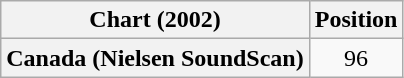<table class="wikitable plainrowheaders">
<tr>
<th>Chart (2002)</th>
<th>Position</th>
</tr>
<tr>
<th scope="row">Canada (Nielsen SoundScan)</th>
<td align=center>96</td>
</tr>
</table>
